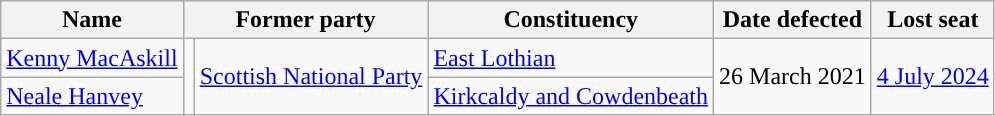<table class="wikitable sortable">
<tr>
<th>Name</th>
<th colspan="2">Former party</th>
<th>Constituency</th>
<th>Date defected</th>
<th>Lost seat</th>
</tr>
<tr>
<td><a href='#'>Kenny MacAskill</a></td>
<td rowspan="2" style="background-color: "></td>
<td rowspan="2"><a href='#'>Scottish National Party</a></td>
<td><a href='#'>East Lothian</a></td>
<td rowspan="2">26 March 2021</td>
<td rowspan="2"><a href='#'>4 July 2024</a></td>
</tr>
<tr>
<td><a href='#'>Neale Hanvey</a></td>
<td><a href='#'>Kirkcaldy and Cowdenbeath</a></td>
</tr>
</table>
